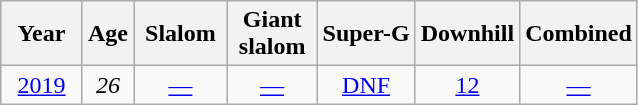<table class=wikitable style="text-align:center">
<tr>
<th>  Year  </th>
<th>Age</th>
<th> Slalom </th>
<th> Giant <br> slalom </th>
<th>Super-G</th>
<th>Downhill</th>
<th>Combined</th>
</tr>
<tr>
<td><a href='#'>2019</a></td>
<td><em>26</em></td>
<td><a href='#'>—</a></td>
<td><a href='#'>—</a></td>
<td><a href='#'>DNF</a></td>
<td><a href='#'>12</a></td>
<td><a href='#'>—</a></td>
</tr>
</table>
